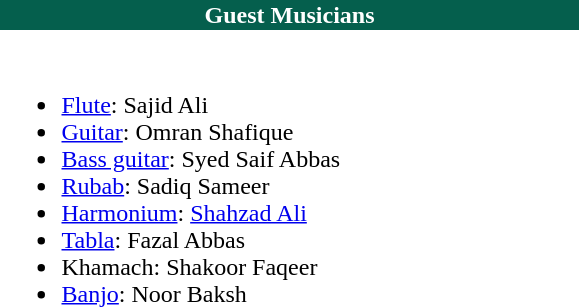<table style="border-spacing: 6px; border: 0px;">
<tr>
<th style="color:white; width:24em; background:#055F4D; text-align:center">Guest Musicians</th>
</tr>
<tr>
<td colspan="2"><br><ul><li><a href='#'>Flute</a>: Sajid Ali</li><li><a href='#'>Guitar</a>: Omran Shafique</li><li><a href='#'>Bass guitar</a>: Syed Saif Abbas</li><li><a href='#'>Rubab</a>: Sadiq Sameer</li><li><a href='#'>Harmonium</a>: <a href='#'>Shahzad Ali</a></li><li><a href='#'>Tabla</a>: Fazal Abbas</li><li>Khamach: Shakoor Faqeer</li><li><a href='#'>Banjo</a>: Noor Baksh</li></ul></td>
</tr>
</table>
